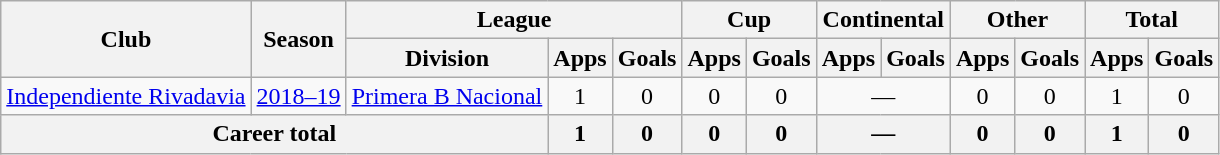<table class="wikitable" style="text-align:center">
<tr>
<th rowspan="2">Club</th>
<th rowspan="2">Season</th>
<th colspan="3">League</th>
<th colspan="2">Cup</th>
<th colspan="2">Continental</th>
<th colspan="2">Other</th>
<th colspan="2">Total</th>
</tr>
<tr>
<th>Division</th>
<th>Apps</th>
<th>Goals</th>
<th>Apps</th>
<th>Goals</th>
<th>Apps</th>
<th>Goals</th>
<th>Apps</th>
<th>Goals</th>
<th>Apps</th>
<th>Goals</th>
</tr>
<tr>
<td rowspan="1"><a href='#'>Independiente Rivadavia</a></td>
<td><a href='#'>2018–19</a></td>
<td rowspan="1"><a href='#'>Primera B Nacional</a></td>
<td>1</td>
<td>0</td>
<td>0</td>
<td>0</td>
<td colspan="2">—</td>
<td>0</td>
<td>0</td>
<td>1</td>
<td>0</td>
</tr>
<tr>
<th colspan="3">Career total</th>
<th>1</th>
<th>0</th>
<th>0</th>
<th>0</th>
<th colspan="2">—</th>
<th>0</th>
<th>0</th>
<th>1</th>
<th>0</th>
</tr>
</table>
